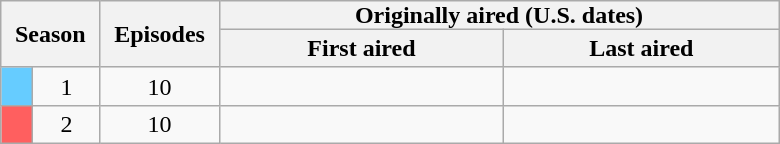<table class="wikitable plainrowheaders" style="text-align:center;">
<tr>
<th scope="col" style="padding:0 9px;" rowspan="2" colspan="2">Season</th>
<th scope="col" style="padding:0 9px;" rowspan="2">Episodes</th>
<th scope="col" style="padding:0 90px;" colspan="2">Originally aired (U.S. dates)</th>
</tr>
<tr>
<th scope="col">First aired</th>
<th scope="col">Last aired</th>
</tr>
<tr>
<td scope="row" style="background:#66CCFF; color:#000000;"></td>
<td>1</td>
<td>10</td>
<td></td>
<td></td>
</tr>
<tr>
<td scope="row" style="background:#FF5F5F; color:#000000;"></td>
<td>2</td>
<td>10</td>
<td></td>
<td></td>
</tr>
</table>
